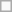<table class=wikitable>
<tr>
<td> </td>
</tr>
</table>
